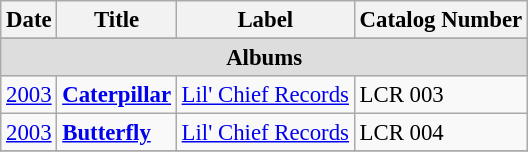<table class="wikitable" style="font-size: 95%;">
<tr>
<th>Date</th>
<th>Title</th>
<th>Label</th>
<th>Catalog Number</th>
</tr>
<tr>
</tr>
<tr bgcolor="#DDDDDD">
<td colspan=7 align=center><strong>Albums</strong></td>
</tr>
<tr>
<td align="left" valign="center"><a href='#'>2003</a></td>
<td align="left" valign="center"><strong><a href='#'>Caterpillar</a></strong></td>
<td align="left" valign="center"><a href='#'>Lil' Chief Records</a></td>
<td align="left" valign="center">LCR 003</td>
</tr>
<tr>
<td align="left" valign="center"><a href='#'>2003</a></td>
<td align="left" valign="center"><strong><a href='#'>Butterfly</a></strong></td>
<td align="left" valign="center"><a href='#'>Lil' Chief Records</a></td>
<td align="left" valign="center">LCR 004</td>
</tr>
<tr>
</tr>
</table>
